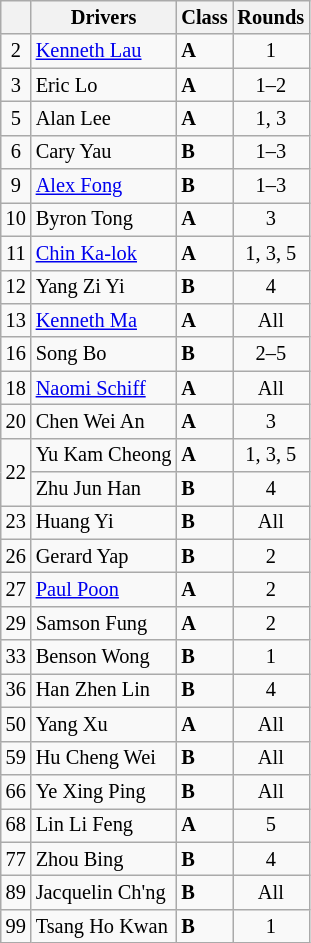<table class="wikitable" style="font-size: 85%;">
<tr>
<th></th>
<th>Drivers</th>
<th>Class</th>
<th>Rounds</th>
</tr>
<tr>
<td align=center>2</td>
<td> <a href='#'>Kenneth Lau</a></td>
<td><strong><span>A</span></strong></td>
<td align=center>1</td>
</tr>
<tr>
<td align=center>3</td>
<td> Eric Lo</td>
<td><strong><span>A</span></strong></td>
<td align=center>1–2</td>
</tr>
<tr>
<td align=center>5</td>
<td> Alan Lee</td>
<td><strong><span>A</span></strong></td>
<td align=center>1, 3</td>
</tr>
<tr>
<td align=center>6</td>
<td> Cary Yau</td>
<td><strong><span>B</span></strong></td>
<td align=center>1–3</td>
</tr>
<tr>
<td align=center>9</td>
<td> <a href='#'>Alex Fong</a></td>
<td><strong><span>B</span></strong></td>
<td align=center>1–3</td>
</tr>
<tr>
<td align=center>10</td>
<td> Byron Tong</td>
<td><strong><span>A</span></strong></td>
<td align=center>3</td>
</tr>
<tr>
<td align=center>11</td>
<td> <a href='#'>Chin Ka-lok</a></td>
<td><strong><span>A</span></strong></td>
<td align=center>1, 3, 5</td>
</tr>
<tr>
<td align=center>12</td>
<td> Yang Zi Yi</td>
<td><strong><span>B</span></strong></td>
<td align=center>4</td>
</tr>
<tr>
<td align=center>13</td>
<td> <a href='#'>Kenneth Ma</a></td>
<td><strong><span>A</span></strong></td>
<td align=center>All</td>
</tr>
<tr>
<td align=center>16</td>
<td> Song Bo</td>
<td><strong><span>B</span></strong></td>
<td align=center>2–5</td>
</tr>
<tr>
<td align=center>18</td>
<td> <a href='#'>Naomi Schiff</a></td>
<td><strong><span>A</span></strong></td>
<td align=center>All</td>
</tr>
<tr>
<td align=center>20</td>
<td> Chen Wei An</td>
<td><strong><span>A</span></strong></td>
<td align=center>3</td>
</tr>
<tr>
<td align=center rowspan=2>22</td>
<td> Yu Kam Cheong</td>
<td><strong><span>A</span></strong></td>
<td align=center>1, 3, 5</td>
</tr>
<tr>
<td> Zhu Jun Han</td>
<td><strong><span>B</span></strong></td>
<td align=center>4</td>
</tr>
<tr>
<td align=center>23</td>
<td> Huang Yi</td>
<td><strong><span>B</span></strong></td>
<td align=center>All</td>
</tr>
<tr>
<td align=center>26</td>
<td> Gerard Yap</td>
<td><strong><span>B</span></strong></td>
<td align=center>2</td>
</tr>
<tr>
<td align=center>27</td>
<td> <a href='#'>Paul Poon</a></td>
<td><strong><span>A</span></strong></td>
<td align=center>2</td>
</tr>
<tr>
<td align=center>29</td>
<td> Samson Fung</td>
<td><strong><span>A</span></strong></td>
<td align=center>2</td>
</tr>
<tr>
<td align=center>33</td>
<td> Benson Wong</td>
<td><strong><span>B</span></strong></td>
<td align=center>1</td>
</tr>
<tr>
<td align=center>36</td>
<td> Han Zhen Lin</td>
<td><strong><span>B</span></strong></td>
<td align=center>4</td>
</tr>
<tr>
<td align=center>50</td>
<td> Yang Xu</td>
<td><strong><span>A</span></strong></td>
<td align=center>All</td>
</tr>
<tr>
<td align=center>59</td>
<td> Hu Cheng Wei</td>
<td><strong><span>B</span></strong></td>
<td align=center>All</td>
</tr>
<tr>
<td align=center>66</td>
<td> Ye Xing Ping</td>
<td><strong><span>B</span></strong></td>
<td align=center>All</td>
</tr>
<tr>
<td align=center>68</td>
<td> Lin Li Feng</td>
<td><strong><span>A</span></strong></td>
<td align=center>5</td>
</tr>
<tr>
<td align=center>77</td>
<td> Zhou Bing</td>
<td><strong><span>B</span></strong></td>
<td align=center>4</td>
</tr>
<tr>
<td align=center>89</td>
<td> Jacquelin Ch'ng</td>
<td><strong><span>B</span></strong></td>
<td align=center>All</td>
</tr>
<tr>
<td align=center>99</td>
<td> Tsang Ho Kwan</td>
<td><strong><span>B</span></strong></td>
<td align=center>1</td>
</tr>
</table>
